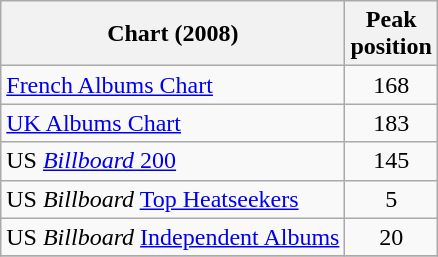<table class="wikitable">
<tr>
<th>Chart (2008)</th>
<th>Peak<br>position</th>
</tr>
<tr>
<td><a href='#'>French Albums Chart</a></td>
<td align="center">168</td>
</tr>
<tr>
<td><a href='#'>UK Albums Chart</a></td>
<td align="center">183</td>
</tr>
<tr>
<td>US <a href='#'><em>Billboard</em> 200</a></td>
<td align="center">145</td>
</tr>
<tr>
<td>US <em>Billboard</em> <a href='#'>Top Heatseekers</a></td>
<td align="center">5</td>
</tr>
<tr>
<td>US <em>Billboard</em> <a href='#'>Independent Albums</a></td>
<td align="center">20</td>
</tr>
<tr>
</tr>
</table>
